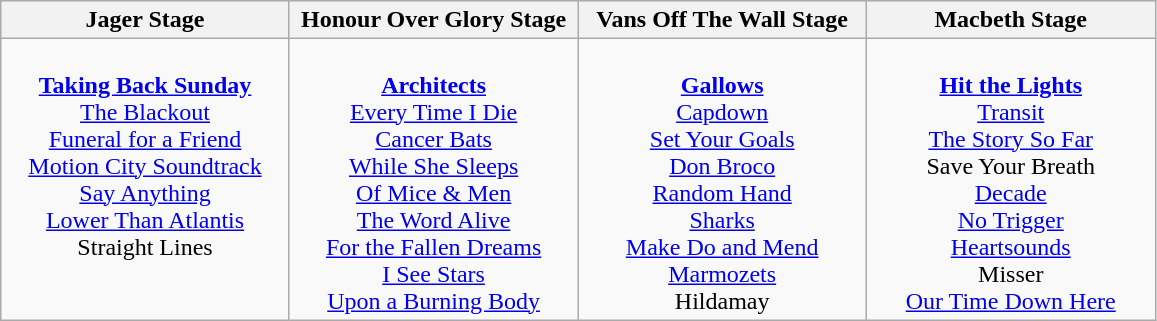<table class="wikitable">
<tr>
<th>Jager Stage</th>
<th>Honour Over Glory Stage</th>
<th>Vans Off The Wall Stage</th>
<th>Macbeth Stage</th>
</tr>
<tr>
<td valign="top" align="center" width=185><br><strong><a href='#'>Taking Back Sunday</a></strong>
<br><a href='#'>The Blackout</a>
<br><a href='#'>Funeral for a Friend</a>
<br><a href='#'>Motion City Soundtrack</a>
<br><a href='#'>Say Anything</a>
<br><a href='#'>Lower Than Atlantis</a>
<br>Straight Lines</td>
<td valign="top" align="center" width=185><br><strong><a href='#'>Architects</a></strong>
<br><a href='#'>Every Time I Die</a>
<br><a href='#'>Cancer Bats</a>
<br><a href='#'>While She Sleeps</a>
<br><a href='#'>Of Mice & Men</a>
<br><a href='#'>The Word Alive</a>
<br><a href='#'>For the Fallen Dreams</a>
<br><a href='#'>I See Stars</a>
<br><a href='#'>Upon a Burning Body</a></td>
<td valign="top" align="center" width=185><br><strong><a href='#'>Gallows</a></strong>
<br><a href='#'>Capdown</a>
<br><a href='#'>Set Your Goals</a>
<br><a href='#'>Don Broco</a>
<br><a href='#'>Random Hand</a>
<br><a href='#'>Sharks</a>
<br><a href='#'>Make Do and Mend</a>
<br><a href='#'>Marmozets</a>
<br>Hildamay</td>
<td valign="top" align="center" width=185><br><strong><a href='#'>Hit the Lights</a></strong>
<br><a href='#'>Transit</a>
<br><a href='#'>The Story So Far</a>
<br>Save Your Breath
<br><a href='#'>Decade</a>
<br><a href='#'>No Trigger</a>
<br><a href='#'>Heartsounds</a>
<br>Misser
<br><a href='#'>Our Time Down Here</a></td>
</tr>
</table>
